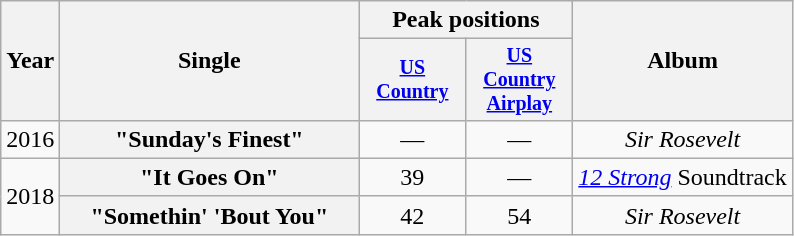<table class="wikitable plainrowheaders" style="text-align:center;">
<tr>
<th rowspan="2">Year</th>
<th rowspan="2" style="width:12em;">Single</th>
<th colspan="2">Peak positions</th>
<th rowspan="2">Album</th>
</tr>
<tr style="font-size:smaller;">
<th width="65"><a href='#'>US<br> Country</a><br></th>
<th width="65"><a href='#'>US<br> Country<br> Airplay</a><br></th>
</tr>
<tr>
<td>2016</td>
<th scope="row">"Sunday's Finest"</th>
<td>—</td>
<td>—</td>
<td><em>Sir Rosevelt</em></td>
</tr>
<tr>
<td rowspan=2>2018</td>
<th scope="row">"It Goes On"</th>
<td>39</td>
<td>—</td>
<td><em><a href='#'>12 Strong</a></em> Soundtrack</td>
</tr>
<tr>
<th scope="row">"Somethin' 'Bout You"</th>
<td>42</td>
<td>54</td>
<td><em>Sir Rosevelt</em></td>
</tr>
</table>
